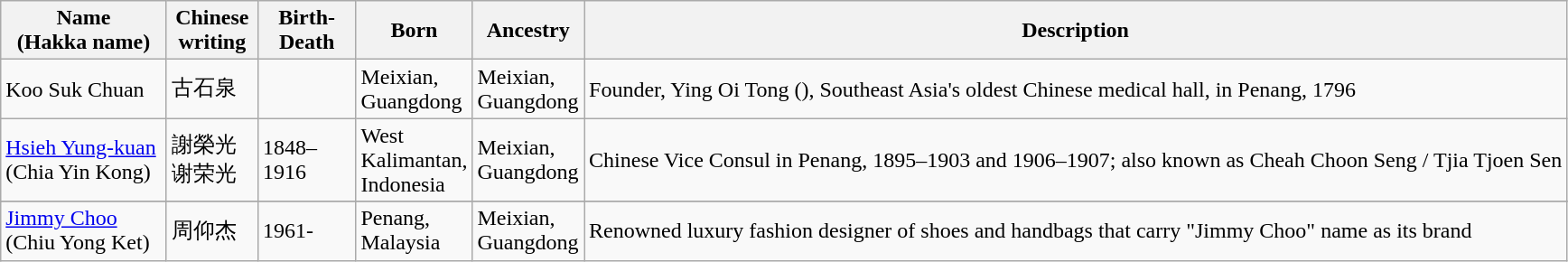<table class="wikitable">
<tr>
<th width="115">Name<br>(Hakka name)</th>
<th width="60">Chinese writing</th>
<th width="65">Birth-Death</th>
<th width="75">Born</th>
<th width="75">Ancestry</th>
<th>Description</th>
</tr>
<tr>
<td>Koo Suk Chuan</td>
<td>古石泉</td>
<td></td>
<td>Meixian, Guangdong</td>
<td>Meixian, Guangdong</td>
<td>Founder, Ying Oi Tong (), Southeast Asia's oldest Chinese medical hall, in Penang, 1796</td>
</tr>
<tr>
<td><a href='#'>Hsieh Yung-kuan</a> <br>(Chia Yin Kong)</td>
<td>謝榮光<br>谢荣光</td>
<td>1848–1916</td>
<td>West Kalimantan, Indonesia</td>
<td>Meixian, Guangdong</td>
<td>Chinese Vice Consul in Penang, 1895–1903 and 1906–1907; also known as Cheah Choon Seng / Tjia Tjoen Sen</td>
</tr>
<tr | >
</tr>
<tr>
<td><a href='#'>Jimmy Choo</a><br>(Chiu Yong Ket)</td>
<td>周仰杰</td>
<td>1961-</td>
<td>Penang, Malaysia</td>
<td>Meixian, Guangdong</td>
<td>Renowned luxury fashion designer of shoes and handbags that carry "Jimmy Choo" name as its brand</td>
</tr>
</table>
